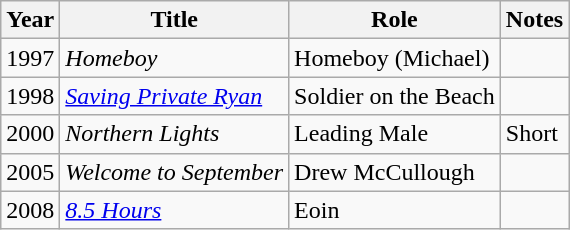<table class="wikitable">
<tr>
<th>Year</th>
<th>Title</th>
<th>Role</th>
<th>Notes</th>
</tr>
<tr>
<td>1997</td>
<td><em>Homeboy</em></td>
<td>Homeboy (Michael)</td>
<td></td>
</tr>
<tr>
<td>1998</td>
<td><em><a href='#'>Saving Private Ryan</a></em></td>
<td>Soldier on the Beach</td>
<td></td>
</tr>
<tr>
<td>2000</td>
<td><em>Northern Lights</em></td>
<td>Leading Male</td>
<td>Short</td>
</tr>
<tr>
<td>2005</td>
<td><em>Welcome to September</em></td>
<td>Drew McCullough</td>
<td></td>
</tr>
<tr>
<td>2008</td>
<td><em><a href='#'>8.5 Hours</a></em></td>
<td>Eoin</td>
<td></td>
</tr>
</table>
